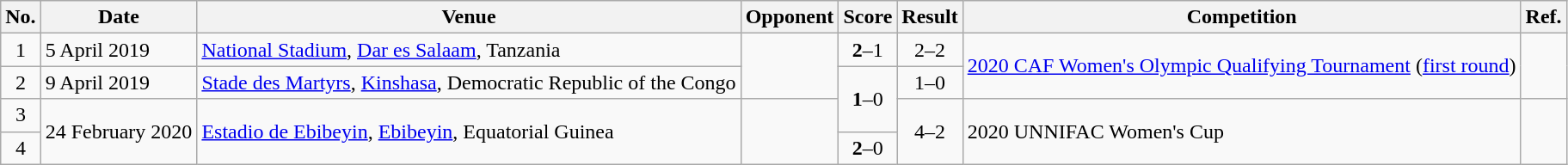<table class="wikitable">
<tr>
<th>No.</th>
<th>Date</th>
<th>Venue</th>
<th>Opponent</th>
<th>Score</th>
<th>Result</th>
<th>Competition</th>
<th>Ref.</th>
</tr>
<tr>
<td style="text-align:center;">1</td>
<td>5 April 2019</td>
<td><a href='#'>National Stadium</a>, <a href='#'>Dar es Salaam</a>, Tanzania</td>
<td rowspan=2></td>
<td style="text-align:center;"><strong>2</strong>–1</td>
<td style="text-align:center;">2–2</td>
<td rowspan=2><a href='#'>2020 CAF Women's Olympic Qualifying Tournament</a> (<a href='#'>first round</a>)</td>
<td rowspan=2></td>
</tr>
<tr>
<td style="text-align:center;">2</td>
<td>9 April 2019</td>
<td><a href='#'>Stade des Martyrs</a>, <a href='#'>Kinshasa</a>, Democratic Republic of the Congo</td>
<td rowspan=2 style="text-align:center;"><strong>1</strong>–0</td>
<td style="text-align:center;">1–0</td>
</tr>
<tr>
<td style="text-align:center;">3</td>
<td rowspan=2>24 February 2020</td>
<td rowspan=2><a href='#'>Estadio de Ebibeyin</a>, <a href='#'>Ebibeyin</a>, Equatorial Guinea</td>
<td rowspan=2></td>
<td rowspan=2 style="text-align:center;">4–2</td>
<td rowspan=2>2020 UNNIFAC Women's Cup</td>
<td rowspan=2></td>
</tr>
<tr style="text-align:center;">
<td>4</td>
<td><strong>2</strong>–0</td>
</tr>
</table>
